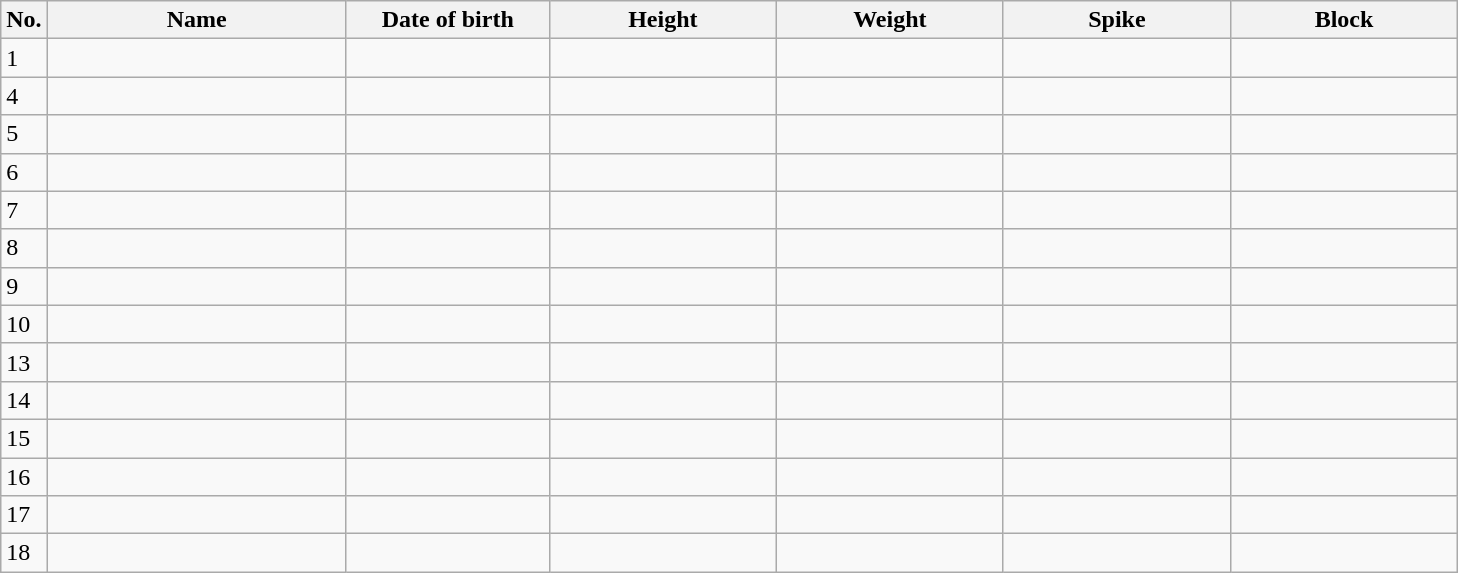<table class=wikitable sortable style=font-size:100%; text-align:center;>
<tr>
<th>No.</th>
<th style=width:12em>Name</th>
<th style=width:8em>Date of birth</th>
<th style=width:9em>Height</th>
<th style=width:9em>Weight</th>
<th style=width:9em>Spike</th>
<th style=width:9em>Block</th>
</tr>
<tr>
<td>1</td>
<td align=left></td>
<td align=right></td>
<td></td>
<td></td>
<td></td>
<td></td>
</tr>
<tr>
<td>4</td>
<td align=left></td>
<td align=right></td>
<td></td>
<td></td>
<td></td>
<td></td>
</tr>
<tr>
<td>5</td>
<td align=left></td>
<td align=right></td>
<td></td>
<td></td>
<td></td>
<td></td>
</tr>
<tr>
<td>6</td>
<td align=left></td>
<td align=right></td>
<td></td>
<td></td>
<td></td>
<td></td>
</tr>
<tr>
<td>7</td>
<td align=left></td>
<td align=right></td>
<td></td>
<td></td>
<td></td>
<td></td>
</tr>
<tr>
<td>8</td>
<td align=left></td>
<td align=right></td>
<td></td>
<td></td>
<td></td>
<td></td>
</tr>
<tr>
<td>9</td>
<td align=left></td>
<td align=right></td>
<td></td>
<td></td>
<td></td>
<td></td>
</tr>
<tr>
<td>10</td>
<td align=left></td>
<td align=right></td>
<td></td>
<td></td>
<td></td>
<td></td>
</tr>
<tr>
<td>13</td>
<td align=left></td>
<td align=right></td>
<td></td>
<td></td>
<td></td>
<td></td>
</tr>
<tr>
<td>14</td>
<td align=left></td>
<td align=right></td>
<td></td>
<td></td>
<td></td>
<td></td>
</tr>
<tr>
<td>15</td>
<td align=left></td>
<td align=right></td>
<td></td>
<td></td>
<td></td>
<td></td>
</tr>
<tr>
<td>16</td>
<td align=left></td>
<td align=right></td>
<td></td>
<td></td>
<td></td>
<td></td>
</tr>
<tr>
<td>17</td>
<td align=left></td>
<td align=right></td>
<td></td>
<td></td>
<td></td>
<td></td>
</tr>
<tr>
<td>18</td>
<td align=left></td>
<td align=right></td>
<td></td>
<td></td>
<td></td>
<td></td>
</tr>
</table>
